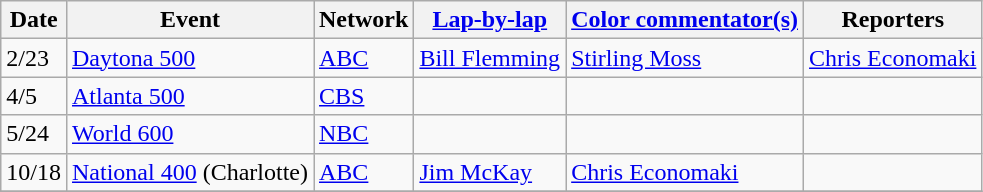<table class=wikitable>
<tr>
<th>Date</th>
<th>Event</th>
<th>Network</th>
<th><a href='#'>Lap-by-lap</a></th>
<th><a href='#'>Color commentator(s)</a></th>
<th>Reporters</th>
</tr>
<tr>
<td>2/23</td>
<td><a href='#'>Daytona 500</a></td>
<td><a href='#'>ABC</a></td>
<td><a href='#'>Bill Flemming</a></td>
<td><a href='#'>Stirling Moss</a></td>
<td><a href='#'>Chris Economaki</a></td>
</tr>
<tr>
<td>4/5</td>
<td><a href='#'>Atlanta 500</a></td>
<td><a href='#'>CBS</a></td>
<td></td>
<td></td>
<td></td>
</tr>
<tr>
<td>5/24</td>
<td><a href='#'>World 600</a></td>
<td><a href='#'>NBC</a></td>
<td></td>
<td></td>
<td></td>
</tr>
<tr>
<td>10/18</td>
<td><a href='#'>National 400</a> (Charlotte)</td>
<td><a href='#'>ABC</a></td>
<td><a href='#'>Jim McKay</a></td>
<td><a href='#'>Chris Economaki</a></td>
<td></td>
</tr>
<tr>
</tr>
</table>
